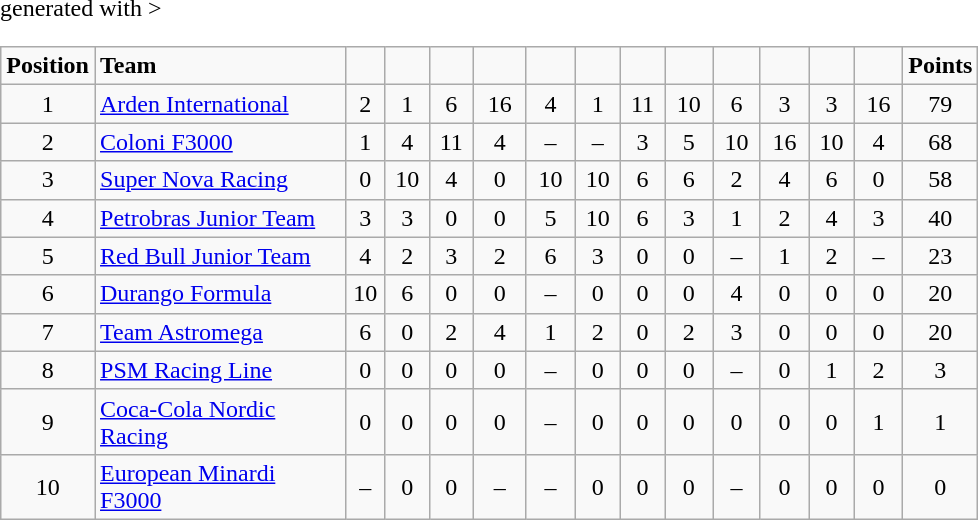<table class="wikitable" <hiddentext>generated with >
<tr style="font-weight:bold">
<td width="44" height="13" align="center">Position </td>
<td width="160">Team </td>
<td width="19" align="center"></td>
<td width="22" align="center"></td>
<td width="22" align="center"></td>
<td width="28" align="center"></td>
<td width="25" align="center"></td>
<td width="23" align="center"></td>
<td width="22" align="center"></td>
<td width="25" align="center"></td>
<td width="24" align="center"></td>
<td width="25" align="center"></td>
<td width="23" align="center"></td>
<td width="25" align="center"></td>
<td width="38" align="center">Points </td>
</tr>
<tr>
<td height="13" align="center">1</td>
<td><a href='#'>Arden International</a></td>
<td align="center">2</td>
<td align="center">1</td>
<td align="center">6</td>
<td align="center">16</td>
<td align="center">4</td>
<td align="center">1</td>
<td align="center">11</td>
<td align="center">10</td>
<td align="center">6</td>
<td align="center">3</td>
<td align="center">3</td>
<td align="center">16</td>
<td align="center">79</td>
</tr>
<tr>
<td height="13" align="center">2</td>
<td><a href='#'>Coloni F3000</a></td>
<td align="center">1</td>
<td align="center">4</td>
<td align="center">11</td>
<td align="center">4</td>
<td align="center">–</td>
<td align="center">–</td>
<td align="center">3</td>
<td align="center">5</td>
<td align="center">10</td>
<td align="center">16</td>
<td align="center">10</td>
<td align="center">4</td>
<td align="center">68</td>
</tr>
<tr>
<td height="13" align="center">3</td>
<td><a href='#'>Super Nova Racing</a></td>
<td align="center">0</td>
<td align="center">10</td>
<td align="center">4</td>
<td align="center">0</td>
<td align="center">10</td>
<td align="center">10</td>
<td align="center">6</td>
<td align="center">6</td>
<td align="center">2</td>
<td align="center">4</td>
<td align="center">6</td>
<td align="center">0</td>
<td align="center">58</td>
</tr>
<tr>
<td height="13" align="center">4</td>
<td><a href='#'>Petrobras Junior Team</a></td>
<td align="center">3</td>
<td align="center">3</td>
<td align="center">0</td>
<td align="center">0</td>
<td align="center">5</td>
<td align="center">10</td>
<td align="center">6</td>
<td align="center">3</td>
<td align="center">1</td>
<td align="center">2</td>
<td align="center">4</td>
<td align="center">3</td>
<td align="center">40</td>
</tr>
<tr>
<td height="13" align="center">5</td>
<td><a href='#'>Red Bull Junior Team</a></td>
<td align="center">4</td>
<td align="center">2</td>
<td align="center">3</td>
<td align="center">2</td>
<td align="center">6</td>
<td align="center">3</td>
<td align="center">0</td>
<td align="center">0</td>
<td align="center">–</td>
<td align="center">1</td>
<td align="center">2</td>
<td align="center">–</td>
<td align="center">23</td>
</tr>
<tr>
<td height="13" align="center">6</td>
<td><a href='#'>Durango Formula</a></td>
<td align="center">10</td>
<td align="center">6</td>
<td align="center">0</td>
<td align="center">0</td>
<td align="center">–</td>
<td align="center">0</td>
<td align="center">0</td>
<td align="center">0</td>
<td align="center">4</td>
<td align="center">0</td>
<td align="center">0</td>
<td align="center">0</td>
<td align="center">20</td>
</tr>
<tr>
<td height="13" align="center">7</td>
<td><a href='#'>Team Astromega</a></td>
<td align="center">6</td>
<td align="center">0</td>
<td align="center">2</td>
<td align="center">4</td>
<td align="center">1</td>
<td align="center">2</td>
<td align="center">0</td>
<td align="center">2</td>
<td align="center">3</td>
<td align="center">0</td>
<td align="center">0</td>
<td align="center">0</td>
<td align="center">20</td>
</tr>
<tr>
<td height="13" align="center">8</td>
<td><a href='#'>PSM Racing Line</a></td>
<td align="center">0</td>
<td align="center">0</td>
<td align="center">0</td>
<td align="center">0</td>
<td align="center">–</td>
<td align="center">0</td>
<td align="center">0</td>
<td align="center">0</td>
<td align="center">–</td>
<td align="center">0</td>
<td align="center">1</td>
<td align="center">2</td>
<td align="center">3</td>
</tr>
<tr>
<td height="13" align="center">9</td>
<td><a href='#'>Coca-Cola Nordic Racing</a></td>
<td align="center">0</td>
<td align="center">0</td>
<td align="center">0</td>
<td align="center">0</td>
<td align="center">–</td>
<td align="center">0</td>
<td align="center">0</td>
<td align="center">0</td>
<td align="center">0</td>
<td align="center">0</td>
<td align="center">0</td>
<td align="center">1</td>
<td align="center">1</td>
</tr>
<tr>
<td height="13" align="center">10</td>
<td><a href='#'>European Minardi F3000</a></td>
<td align="center">–</td>
<td align="center">0</td>
<td align="center">0</td>
<td align="center">–</td>
<td align="center">–</td>
<td align="center">0</td>
<td align="center">0</td>
<td align="center">0</td>
<td align="center">–</td>
<td align="center">0</td>
<td align="center">0</td>
<td align="center">0</td>
<td align="center">0</td>
</tr>
</table>
